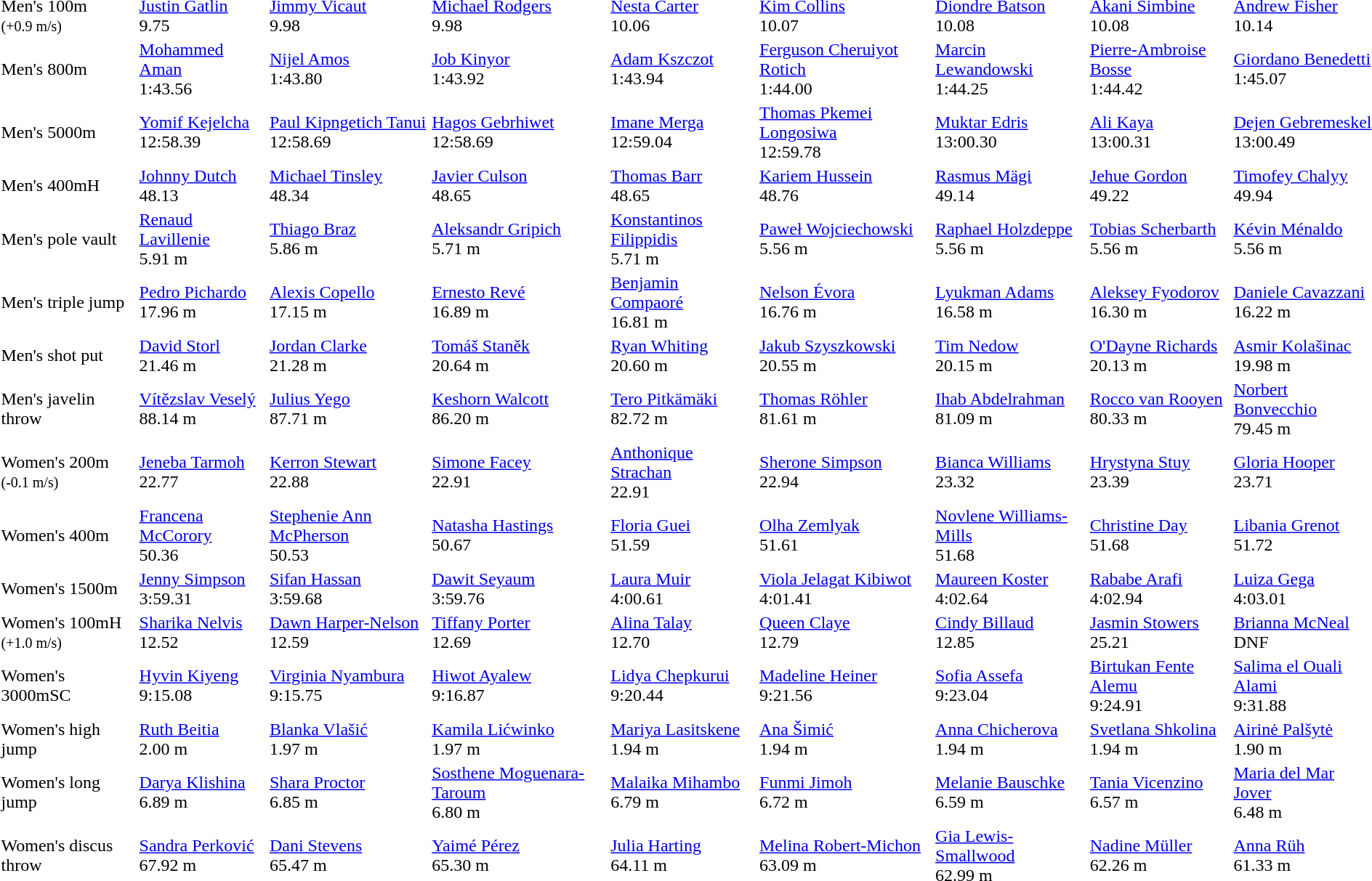<table>
<tr>
<td>Men's 100m<br><small>(+0.9 m/s)</small></td>
<td><a href='#'>Justin Gatlin</a><br>  9.75</td>
<td><a href='#'>Jimmy Vicaut</a><br>  9.98</td>
<td><a href='#'>Michael Rodgers</a><br>  9.98</td>
<td><a href='#'>Nesta Carter</a><br>  10.06</td>
<td><a href='#'>Kim Collins</a><br>  10.07</td>
<td><a href='#'>Diondre Batson</a><br>  10.08</td>
<td><a href='#'>Akani Simbine</a><br>  10.08</td>
<td><a href='#'>Andrew Fisher</a><br>  10.14</td>
</tr>
<tr>
<td>Men's 800m</td>
<td><a href='#'>Mohammed Aman</a><br>  1:43.56</td>
<td><a href='#'>Nijel Amos</a><br>  1:43.80</td>
<td><a href='#'>Job Kinyor</a><br>  1:43.92</td>
<td><a href='#'>Adam Kszczot</a><br>  1:43.94</td>
<td><a href='#'>Ferguson Cheruiyot Rotich</a><br>  1:44.00</td>
<td><a href='#'>Marcin Lewandowski</a><br>  1:44.25</td>
<td><a href='#'>Pierre-Ambroise Bosse</a><br>  1:44.42</td>
<td><a href='#'>Giordano Benedetti</a><br>  1:45.07</td>
</tr>
<tr>
<td>Men's 5000m</td>
<td><a href='#'>Yomif Kejelcha</a><br>  12:58.39</td>
<td><a href='#'>Paul Kipngetich Tanui</a><br>  12:58.69</td>
<td><a href='#'>Hagos Gebrhiwet</a><br>  12:58.69</td>
<td><a href='#'>Imane Merga</a><br>  12:59.04</td>
<td><a href='#'>Thomas Pkemei Longosiwa</a><br>  12:59.78</td>
<td><a href='#'>Muktar Edris</a><br>  13:00.30</td>
<td><a href='#'>Ali Kaya</a><br>  13:00.31</td>
<td><a href='#'>Dejen Gebremeskel</a><br>  13:00.49</td>
</tr>
<tr>
<td>Men's 400mH</td>
<td><a href='#'>Johnny Dutch</a><br>  48.13</td>
<td><a href='#'>Michael Tinsley</a><br>  48.34</td>
<td><a href='#'>Javier Culson</a><br>  48.65</td>
<td><a href='#'>Thomas Barr</a><br>  48.65</td>
<td><a href='#'>Kariem Hussein</a><br>  48.76</td>
<td><a href='#'>Rasmus Mägi</a><br>  49.14</td>
<td><a href='#'>Jehue Gordon</a><br>  49.22</td>
<td><a href='#'>Timofey Chalyy</a><br>  49.94</td>
</tr>
<tr>
<td>Men's pole vault</td>
<td><a href='#'>Renaud Lavillenie</a><br>  5.91 m</td>
<td><a href='#'>Thiago Braz</a><br>  5.86 m</td>
<td><a href='#'>Aleksandr Gripich</a><br>  5.71 m</td>
<td><a href='#'>Konstantinos Filippidis</a><br>  5.71 m</td>
<td><a href='#'>Paweł Wojciechowski</a><br>  5.56 m</td>
<td><a href='#'>Raphael Holzdeppe</a><br>  5.56 m</td>
<td><a href='#'>Tobias Scherbarth</a><br>  5.56 m</td>
<td><a href='#'>Kévin Ménaldo</a><br>  5.56 m</td>
</tr>
<tr>
<td>Men's triple jump</td>
<td><a href='#'>Pedro Pichardo</a><br>  17.96 m</td>
<td><a href='#'>Alexis Copello</a><br>  17.15 m</td>
<td><a href='#'>Ernesto Revé</a><br>  16.89 m</td>
<td><a href='#'>Benjamin Compaoré</a><br>  16.81 m</td>
<td><a href='#'>Nelson Évora</a><br>  16.76 m</td>
<td><a href='#'>Lyukman Adams</a><br>  16.58 m</td>
<td><a href='#'>Aleksey Fyodorov</a><br>  16.30 m</td>
<td><a href='#'>Daniele Cavazzani</a><br>  16.22 m</td>
</tr>
<tr>
<td>Men's shot put</td>
<td><a href='#'>David Storl</a><br>  21.46 m</td>
<td><a href='#'>Jordan Clarke</a><br>  21.28 m</td>
<td><a href='#'>Tomáš Staněk</a><br>  20.64 m</td>
<td><a href='#'>Ryan Whiting</a><br>  20.60 m</td>
<td><a href='#'>Jakub Szyszkowski</a><br>  20.55 m</td>
<td><a href='#'>Tim Nedow</a><br>  20.15 m</td>
<td><a href='#'>O'Dayne Richards</a><br>  20.13 m</td>
<td><a href='#'>Asmir Kolašinac</a><br>  19.98 m</td>
</tr>
<tr>
<td>Men's javelin throw</td>
<td><a href='#'>Vítězslav Veselý</a><br>  88.14 m</td>
<td><a href='#'>Julius Yego</a><br>  87.71 m</td>
<td><a href='#'>Keshorn Walcott</a><br>  86.20 m</td>
<td><a href='#'>Tero Pitkämäki</a><br>  82.72 m</td>
<td><a href='#'>Thomas Röhler</a><br>  81.61 m</td>
<td><a href='#'>Ihab Abdelrahman</a><br>  81.09 m</td>
<td><a href='#'>Rocco van Rooyen</a><br>  80.33 m</td>
<td><a href='#'>Norbert Bonvecchio</a><br>  79.45 m</td>
</tr>
<tr>
<td>Women's 200m<br><small>(-0.1 m/s)</small></td>
<td><a href='#'>Jeneba Tarmoh</a><br>  22.77</td>
<td><a href='#'>Kerron Stewart</a><br>  22.88</td>
<td><a href='#'>Simone Facey</a><br>  22.91</td>
<td><a href='#'>Anthonique Strachan</a><br>  22.91</td>
<td><a href='#'>Sherone Simpson</a><br>  22.94</td>
<td><a href='#'>Bianca Williams</a><br>  23.32</td>
<td><a href='#'>Hrystyna Stuy</a><br>  23.39</td>
<td><a href='#'>Gloria Hooper</a><br>  23.71</td>
</tr>
<tr>
<td>Women's 400m</td>
<td><a href='#'>Francena McCorory</a><br>  50.36</td>
<td><a href='#'>Stephenie Ann McPherson</a><br>  50.53</td>
<td><a href='#'>Natasha Hastings</a><br>  50.67</td>
<td><a href='#'>Floria Guei</a><br>  51.59</td>
<td><a href='#'>Olha Zemlyak</a><br>  51.61</td>
<td><a href='#'>Novlene Williams-Mills</a><br>  51.68</td>
<td><a href='#'>Christine Day</a><br>  51.68</td>
<td><a href='#'>Libania Grenot</a><br>  51.72</td>
</tr>
<tr>
<td>Women's 1500m</td>
<td><a href='#'>Jenny Simpson</a><br>  3:59.31</td>
<td><a href='#'>Sifan Hassan</a><br>  3:59.68</td>
<td><a href='#'>Dawit Seyaum</a><br>  3:59.76</td>
<td><a href='#'>Laura Muir</a><br>  4:00.61</td>
<td><a href='#'>Viola Jelagat Kibiwot</a><br>  4:01.41</td>
<td><a href='#'>Maureen Koster</a><br>  4:02.64</td>
<td><a href='#'>Rababe Arafi</a><br>  4:02.94</td>
<td><a href='#'>Luiza Gega</a><br>  4:03.01</td>
</tr>
<tr>
<td>Women's 100mH<br><small>(+1.0 m/s)</small></td>
<td><a href='#'>Sharika Nelvis</a><br>  12.52</td>
<td><a href='#'>Dawn Harper-Nelson</a><br>  12.59</td>
<td><a href='#'>Tiffany Porter</a><br>  12.69</td>
<td><a href='#'>Alina Talay</a><br>  12.70</td>
<td><a href='#'>Queen Claye</a><br>  12.79</td>
<td><a href='#'>Cindy Billaud</a><br>  12.85</td>
<td><a href='#'>Jasmin Stowers</a><br>  25.21</td>
<td><a href='#'>Brianna McNeal</a><br>  DNF</td>
</tr>
<tr>
<td>Women's 3000mSC</td>
<td><a href='#'>Hyvin Kiyeng</a><br>  9:15.08</td>
<td><a href='#'>Virginia Nyambura</a><br>  9:15.75</td>
<td><a href='#'>Hiwot Ayalew</a><br>  9:16.87</td>
<td><a href='#'>Lidya Chepkurui</a><br>  9:20.44</td>
<td><a href='#'>Madeline Heiner</a><br>  9:21.56</td>
<td><a href='#'>Sofia Assefa</a><br>  9:23.04</td>
<td><a href='#'>Birtukan Fente Alemu</a><br>  9:24.91</td>
<td><a href='#'>Salima el Ouali Alami</a><br>  9:31.88</td>
</tr>
<tr>
<td>Women's high jump</td>
<td><a href='#'>Ruth Beitia</a><br>  2.00 m</td>
<td><a href='#'>Blanka Vlašić</a><br>  1.97 m</td>
<td><a href='#'>Kamila Lićwinko</a><br>  1.97 m</td>
<td><a href='#'>Mariya Lasitskene</a><br>  1.94 m</td>
<td><a href='#'>Ana Šimić</a><br>  1.94 m</td>
<td><a href='#'>Anna Chicherova</a><br>  1.94 m</td>
<td><a href='#'>Svetlana Shkolina</a><br>  1.94 m</td>
<td><a href='#'>Airinė Palšytė</a><br>  1.90 m</td>
</tr>
<tr>
<td>Women's long jump</td>
<td><a href='#'>Darya Klishina</a><br>  6.89 m</td>
<td><a href='#'>Shara Proctor</a><br>  6.85 m</td>
<td><a href='#'>Sosthene Moguenara-Taroum</a><br>  6.80 m</td>
<td><a href='#'>Malaika Mihambo</a><br>  6.79 m</td>
<td><a href='#'>Funmi Jimoh</a><br>  6.72 m</td>
<td><a href='#'>Melanie Bauschke</a><br>  6.59 m</td>
<td><a href='#'>Tania Vicenzino</a><br>  6.57 m</td>
<td><a href='#'>Maria del Mar Jover</a><br>  6.48 m</td>
</tr>
<tr>
<td>Women's discus throw</td>
<td><a href='#'>Sandra Perković</a><br>  67.92 m</td>
<td><a href='#'>Dani Stevens</a><br>  65.47 m</td>
<td><a href='#'>Yaimé Pérez</a><br>  65.30 m</td>
<td><a href='#'>Julia Harting</a><br>  64.11 m</td>
<td><a href='#'>Melina Robert-Michon</a><br>  63.09 m</td>
<td><a href='#'>Gia Lewis-Smallwood</a><br>  62.99 m</td>
<td><a href='#'>Nadine Müller</a><br>  62.26 m</td>
<td><a href='#'>Anna Rüh</a><br>  61.33 m</td>
</tr>
</table>
